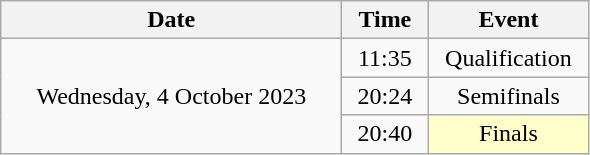<table class = "wikitable" style="text-align:center;">
<tr>
<th width=220>Date</th>
<th width=50>Time</th>
<th width=100>Event</th>
</tr>
<tr>
<td rowspan=3>Wednesday, 4 October 2023</td>
<td>11:35</td>
<td>Qualification</td>
</tr>
<tr>
<td>20:24</td>
<td>Semifinals</td>
</tr>
<tr>
<td>20:40</td>
<td bgcolor=ffffcc>Finals</td>
</tr>
</table>
